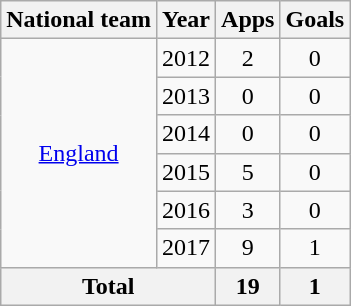<table class=wikitable style=text-align:center>
<tr>
<th>National team</th>
<th>Year</th>
<th>Apps</th>
<th>Goals</th>
</tr>
<tr>
<td rowspan="6"><a href='#'>England</a></td>
<td>2012</td>
<td>2</td>
<td>0</td>
</tr>
<tr>
<td>2013</td>
<td>0</td>
<td>0</td>
</tr>
<tr>
<td>2014</td>
<td>0</td>
<td>0</td>
</tr>
<tr>
<td>2015</td>
<td>5</td>
<td>0</td>
</tr>
<tr>
<td>2016</td>
<td>3</td>
<td>0</td>
</tr>
<tr>
<td>2017</td>
<td>9</td>
<td>1</td>
</tr>
<tr>
<th colspan=2>Total</th>
<th>19</th>
<th>1</th>
</tr>
</table>
